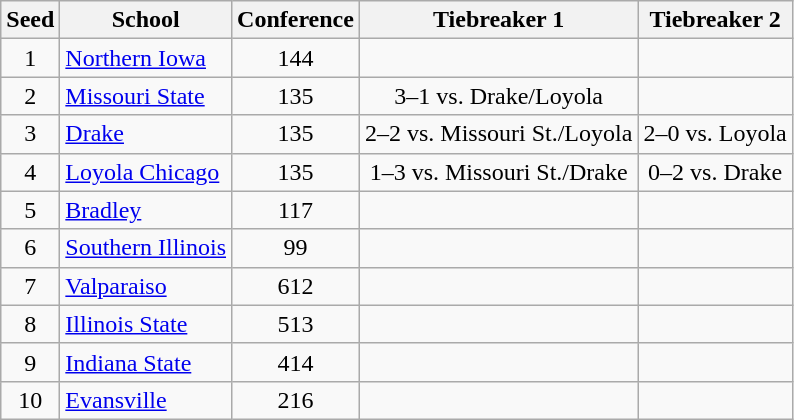<table class="wikitable" style="text-align:center">
<tr>
<th>Seed</th>
<th>School</th>
<th>Conference</th>
<th>Tiebreaker 1</th>
<th>Tiebreaker 2</th>
</tr>
<tr>
<td>1</td>
<td align="left"><a href='#'>Northern Iowa</a></td>
<td>144</td>
<td></td>
<td></td>
</tr>
<tr>
<td>2</td>
<td align="left"><a href='#'>Missouri State</a></td>
<td>135</td>
<td>3–1 vs. Drake/Loyola</td>
<td></td>
</tr>
<tr>
<td>3</td>
<td align="left"><a href='#'>Drake</a></td>
<td>135</td>
<td>2–2 vs. Missouri St./Loyola</td>
<td>2–0 vs. Loyola</td>
</tr>
<tr>
<td>4</td>
<td align="left"><a href='#'>Loyola Chicago</a></td>
<td>135</td>
<td>1–3 vs. Missouri St./Drake</td>
<td>0–2 vs. Drake</td>
</tr>
<tr>
<td>5</td>
<td align="left"><a href='#'>Bradley</a></td>
<td>117</td>
<td></td>
<td></td>
</tr>
<tr>
<td>6</td>
<td align="left"><a href='#'>Southern Illinois</a></td>
<td>99</td>
<td></td>
<td></td>
</tr>
<tr>
<td>7</td>
<td align="left"><a href='#'>Valparaiso</a></td>
<td>612</td>
<td></td>
<td></td>
</tr>
<tr>
<td>8</td>
<td align="left"><a href='#'>Illinois State</a></td>
<td>513</td>
<td></td>
<td></td>
</tr>
<tr>
<td>9</td>
<td align="left"><a href='#'>Indiana State</a></td>
<td>414</td>
<td></td>
<td></td>
</tr>
<tr>
<td>10</td>
<td align="left"><a href='#'>Evansville</a></td>
<td>216</td>
<td></td>
<td></td>
</tr>
</table>
